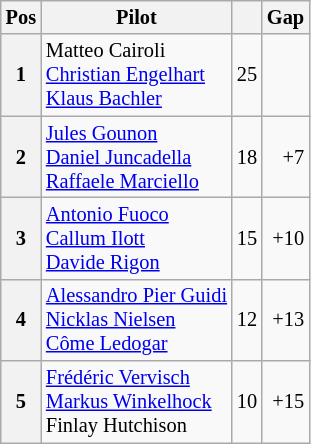<table class="wikitable" style="font-size: 85%;">
<tr>
<th>Pos</th>
<th>Pilot</th>
<th></th>
<th>Gap</th>
</tr>
<tr>
<th>1</th>
<td> Matteo Cairoli<br> <a href='#'>Christian Engelhart</a><br> <a href='#'>Klaus Bachler</a></td>
<td align="center">25</td>
<td align="right"></td>
</tr>
<tr>
<th>2</th>
<td> <a href='#'>Jules Gounon</a><br> <a href='#'>Daniel Juncadella</a><br> <a href='#'>Raffaele Marciello</a></td>
<td align="center">18</td>
<td align="right">+7</td>
</tr>
<tr>
<th>3</th>
<td> <a href='#'>Antonio Fuoco</a><br> <a href='#'>Callum Ilott</a><br> <a href='#'>Davide Rigon</a></td>
<td align="center">15</td>
<td align="right">+10</td>
</tr>
<tr>
<th>4</th>
<td> <a href='#'>Alessandro Pier Guidi</a><br> <a href='#'>Nicklas Nielsen</a><br> <a href='#'>Côme Ledogar</a></td>
<td align="center">12</td>
<td align="right">+13</td>
</tr>
<tr>
<th>5</th>
<td> <a href='#'>Frédéric Vervisch</a><br> <a href='#'>Markus Winkelhock</a><br> Finlay Hutchison</td>
<td align="center">10</td>
<td align="right">+15</td>
</tr>
</table>
